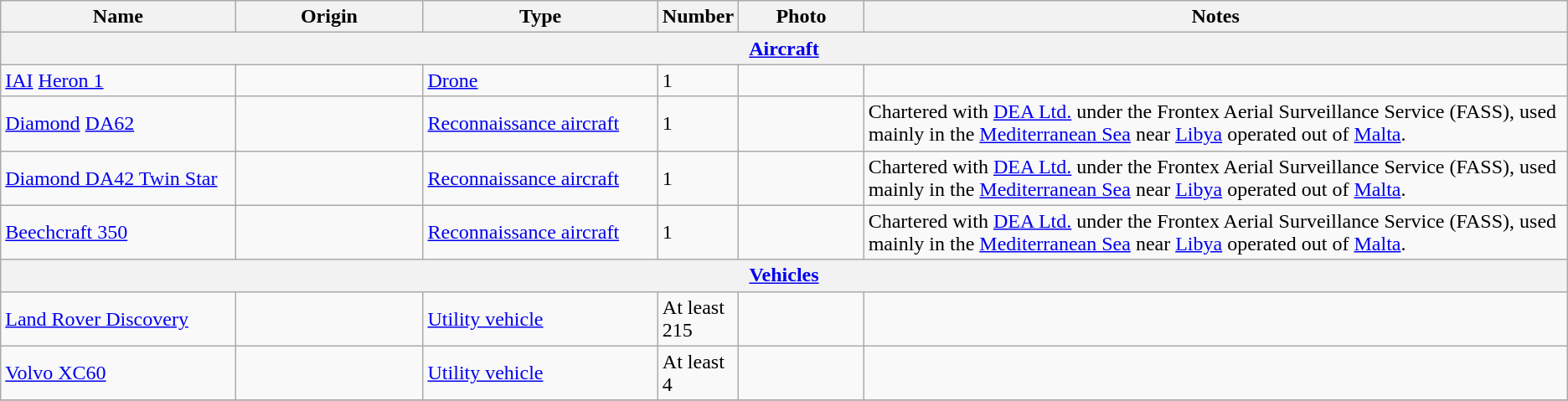<table class="wikitable">
<tr>
<th scope="col" style="width: 15%;">Name</th>
<th scope="col" style="width: 12%;">Origin</th>
<th scope="col" style="width: 15%;">Type</th>
<th scope="col" style="width: 5%;">Number</th>
<th scope="col" style="width: 8%;">Photo</th>
<th scope="col" style="width: 45%;">Notes</th>
</tr>
<tr>
<th style="align: center;" colspan="7"><a href='#'>Aircraft</a></th>
</tr>
<tr>
<td><a href='#'>IAI</a> <a href='#'>Heron 1</a></td>
<td></td>
<td><a href='#'>Drone</a></td>
<td>1</td>
<td></td>
<td></td>
</tr>
<tr>
<td><a href='#'>Diamond</a> <a href='#'>DA62</a></td>
<td></td>
<td><a href='#'>Reconnaissance aircraft</a></td>
<td>1</td>
<td></td>
<td>Chartered with <a href='#'>DEA Ltd.</a> under the Frontex Aerial Surveillance Service (FASS), used mainly in the <a href='#'>Mediterranean Sea</a> near <a href='#'>Libya</a> operated out of <a href='#'>Malta</a>.</td>
</tr>
<tr>
<td><a href='#'>Diamond DA42 Twin Star</a></td>
<td></td>
<td><a href='#'>Reconnaissance aircraft</a></td>
<td>1</td>
<td></td>
<td>Chartered with <a href='#'>DEA Ltd.</a> under the Frontex Aerial Surveillance Service (FASS), used mainly in the <a href='#'>Mediterranean Sea</a> near <a href='#'>Libya</a> operated out of <a href='#'>Malta</a>.</td>
</tr>
<tr>
<td><a href='#'>Beechcraft 350</a></td>
<td></td>
<td><a href='#'>Reconnaissance aircraft</a></td>
<td>1</td>
<td></td>
<td>Chartered with <a href='#'>DEA Ltd.</a> under the Frontex Aerial Surveillance Service (FASS), used mainly in the <a href='#'>Mediterranean Sea</a> near <a href='#'>Libya</a> operated out of <a href='#'>Malta</a>.</td>
</tr>
<tr>
<th style="align: center;" colspan="7"><a href='#'>Vehicles</a></th>
</tr>
<tr>
<td><a href='#'>Land Rover Discovery</a></td>
<td></td>
<td><a href='#'>Utility vehicle</a></td>
<td>At least 215</td>
<td></td>
<td></td>
</tr>
<tr>
<td><a href='#'>Volvo XC60</a></td>
<td></td>
<td><a href='#'>Utility vehicle</a></td>
<td>At least 4</td>
<td></td>
<td></td>
</tr>
<tr>
</tr>
</table>
